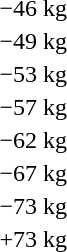<table>
<tr>
<td rowspan=2>−46 kg</td>
<td rowspan=2></td>
<td rowspan=2></td>
<td></td>
</tr>
<tr>
<td></td>
</tr>
<tr>
<td rowspan=2>−49 kg</td>
<td rowspan=2></td>
<td rowspan=2></td>
<td></td>
</tr>
<tr>
<td></td>
</tr>
<tr>
<td rowspan=2>−53 kg</td>
<td rowspan=2></td>
<td rowspan=2></td>
<td></td>
</tr>
<tr>
<td></td>
</tr>
<tr>
<td rowspan=2>−57 kg</td>
<td rowspan=2></td>
<td rowspan=2></td>
<td></td>
</tr>
<tr>
<td></td>
</tr>
<tr>
<td rowspan=2>−62 kg</td>
<td rowspan=2></td>
<td rowspan=2></td>
<td></td>
</tr>
<tr>
<td></td>
</tr>
<tr>
<td rowspan=2>−67 kg</td>
<td rowspan=2></td>
<td rowspan=2></td>
<td></td>
</tr>
<tr>
<td></td>
</tr>
<tr>
<td rowspan=2>−73 kg</td>
<td rowspan=2></td>
<td rowspan=2></td>
<td></td>
</tr>
<tr>
<td></td>
</tr>
<tr>
<td rowspan=2>+73 kg</td>
<td rowspan=2></td>
<td rowspan=2></td>
<td></td>
</tr>
<tr>
<td></td>
</tr>
</table>
